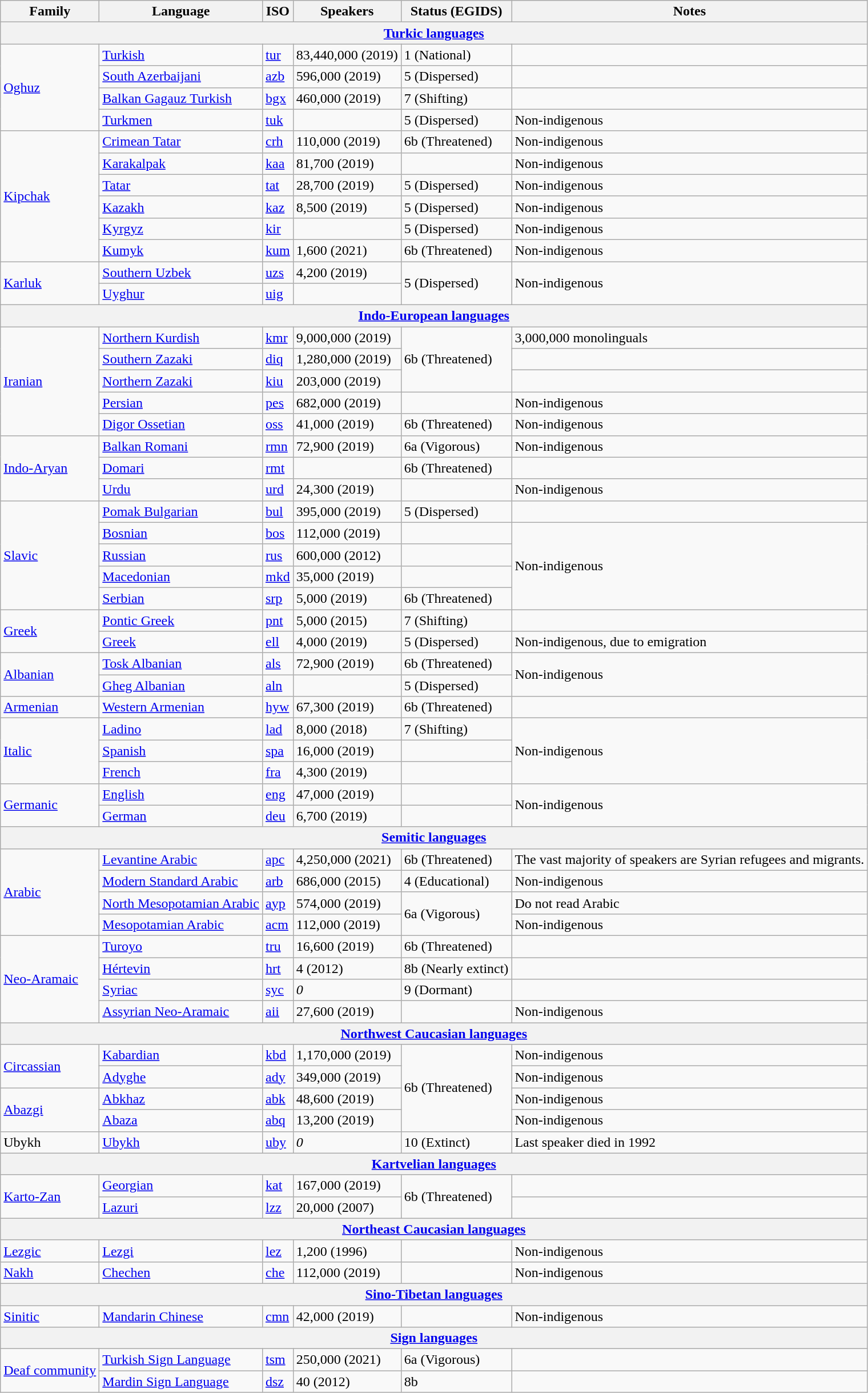<table class="wikitable sortable" border="1">
<tr>
<th>Family</th>
<th>Language</th>
<th>ISO</th>
<th>Speakers</th>
<th>Status (EGIDS)</th>
<th>Notes</th>
</tr>
<tr class="sortbottom">
<th colspan="6"><a href='#'>Turkic languages</a></th>
</tr>
<tr>
<td rowspan="4"><a href='#'>Oghuz</a></td>
<td><a href='#'>Turkish</a></td>
<td><a href='#'>tur</a></td>
<td data-sort-value="83440000">83,440,000 (2019)</td>
<td>1 (National)</td>
<td></td>
</tr>
<tr>
<td><a href='#'>South Azerbaijani</a></td>
<td><a href='#'>azb</a></td>
<td data-sort-value="596000">596,000 (2019)</td>
<td>5 (Dispersed)</td>
<td></td>
</tr>
<tr>
<td><a href='#'>Balkan Gagauz Turkish</a></td>
<td><a href='#'>bgx</a></td>
<td data-sort-value="460000">460,000 (2019)</td>
<td>7 (Shifting)</td>
<td></td>
</tr>
<tr>
<td><a href='#'>Turkmen</a></td>
<td><a href='#'>tuk</a></td>
<td></td>
<td>5 (Dispersed)</td>
<td>Non-indigenous</td>
</tr>
<tr>
<td rowspan="6"><a href='#'>Kipchak</a></td>
<td><a href='#'>Crimean Tatar</a></td>
<td><a href='#'>crh</a></td>
<td data-sort-value="110000">110,000 (2019)</td>
<td>6b (Threatened)</td>
<td>Non-indigenous</td>
</tr>
<tr>
<td><a href='#'>Karakalpak</a></td>
<td><a href='#'>kaa</a></td>
<td data-sort-value="81700">81,700 (2019)</td>
<td></td>
<td>Non-indigenous</td>
</tr>
<tr>
<td><a href='#'>Tatar</a></td>
<td><a href='#'>tat</a></td>
<td data-sort-value="28700">28,700 (2019)</td>
<td>5 (Dispersed)</td>
<td>Non-indigenous</td>
</tr>
<tr>
<td><a href='#'>Kazakh</a></td>
<td><a href='#'>kaz</a></td>
<td data-sort-value="8500">8,500 (2019)</td>
<td>5 (Dispersed)</td>
<td>Non-indigenous</td>
</tr>
<tr>
<td><a href='#'>Kyrgyz</a></td>
<td><a href='#'>kir</a></td>
<td></td>
<td>5 (Dispersed)</td>
<td>Non-indigenous</td>
</tr>
<tr>
<td><a href='#'>Kumyk</a></td>
<td><a href='#'>kum</a></td>
<td>1,600 (2021)</td>
<td>6b (Threatened)</td>
<td>Non-indigenous</td>
</tr>
<tr>
<td rowspan="2"><a href='#'>Karluk</a></td>
<td><a href='#'>Southern Uzbek</a></td>
<td><a href='#'>uzs</a></td>
<td data-sort-value="4200">4,200 (2019)</td>
<td rowspan="2">5 (Dispersed)</td>
<td rowspan="2">Non-indigenous</td>
</tr>
<tr>
<td><a href='#'>Uyghur</a></td>
<td><a href='#'>uig</a></td>
<td></td>
</tr>
<tr class="sortbottom">
<th colspan="6"><a href='#'>Indo-European languages</a></th>
</tr>
<tr>
<td rowspan="5"><a href='#'>Iranian</a></td>
<td><a href='#'>Northern Kurdish</a></td>
<td><a href='#'>kmr</a></td>
<td data-sort-value="9000000">9,000,000  (2019)</td>
<td rowspan="3">6b (Threatened)</td>
<td>3,000,000 monolinguals</td>
</tr>
<tr>
<td><a href='#'>Southern Zazaki</a></td>
<td><a href='#'>diq</a></td>
<td data-sort-value="1280000">1,280,000  (2019)</td>
<td></td>
</tr>
<tr>
<td><a href='#'>Northern Zazaki</a></td>
<td><a href='#'>kiu</a></td>
<td data-sort-value="203000">203,000 (2019)</td>
<td></td>
</tr>
<tr>
<td><a href='#'>Persian</a></td>
<td><a href='#'>pes</a></td>
<td data-sort-value="682000">682,000 (2019)</td>
<td></td>
<td>Non-indigenous</td>
</tr>
<tr>
<td><a href='#'>Digor Ossetian</a></td>
<td><a href='#'>oss</a></td>
<td data-sort-value="41000">41,000 (2019)</td>
<td>6b (Threatened)</td>
<td>Non-indigenous</td>
</tr>
<tr>
<td rowspan="3"><a href='#'>Indo-Aryan</a></td>
<td><a href='#'>Balkan Romani</a></td>
<td><a href='#'>rmn</a></td>
<td data-sort-value="72900">72,900 (2019)</td>
<td>6a (Vigorous)</td>
<td>Non-indigenous</td>
</tr>
<tr>
<td><a href='#'>Domari</a></td>
<td><a href='#'>rmt</a></td>
<td></td>
<td>6b (Threatened)</td>
<td></td>
</tr>
<tr>
<td><a href='#'>Urdu</a></td>
<td><a href='#'>urd</a></td>
<td data-sort-value="24300">24,300 (2019)</td>
<td></td>
<td>Non-indigenous</td>
</tr>
<tr>
<td rowspan="5"><a href='#'>Slavic</a></td>
<td><a href='#'>Pomak Bulgarian</a></td>
<td><a href='#'>bul</a></td>
<td data-sort-value="395000">395,000 (2019)</td>
<td>5 (Dispersed)</td>
<td></td>
</tr>
<tr>
<td><a href='#'>Bosnian</a></td>
<td><a href='#'>bos</a></td>
<td data-sort-value="112000">112,000 (2019)</td>
<td></td>
<td rowspan="4">Non-indigenous</td>
</tr>
<tr>
<td><a href='#'>Russian</a></td>
<td><a href='#'>rus</a></td>
<td data-sort-value="600000">600,000 (2012)</td>
<td></td>
</tr>
<tr>
<td><a href='#'>Macedonian</a></td>
<td><a href='#'>mkd</a></td>
<td data-sort-value="35000">35,000 (2019)</td>
<td></td>
</tr>
<tr>
<td><a href='#'>Serbian</a></td>
<td><a href='#'>srp</a></td>
<td>5,000 (2019)</td>
<td>6b (Threatened)</td>
</tr>
<tr>
<td rowspan="2"><a href='#'>Greek</a></td>
<td><a href='#'>Pontic Greek</a></td>
<td><a href='#'>pnt</a></td>
<td>5,000 (2015)</td>
<td>7 (Shifting)</td>
<td></td>
</tr>
<tr>
<td><a href='#'>Greek</a></td>
<td><a href='#'>ell</a></td>
<td>4,000 (2019)</td>
<td>5 (Dispersed)</td>
<td>Non-indigenous, due to emigration</td>
</tr>
<tr>
<td rowspan="2"><a href='#'>Albanian</a></td>
<td><a href='#'>Tosk Albanian</a></td>
<td><a href='#'>als</a></td>
<td>72,900 (2019)</td>
<td>6b (Threatened)</td>
<td rowspan="2">Non-indigenous</td>
</tr>
<tr>
<td><a href='#'>Gheg Albanian</a></td>
<td><a href='#'>aln</a></td>
<td></td>
<td>5 (Dispersed)</td>
</tr>
<tr>
<td><a href='#'>Armenian</a></td>
<td><a href='#'>Western Armenian</a></td>
<td><a href='#'>hyw</a></td>
<td>67,300 (2019)</td>
<td>6b (Threatened)</td>
<td></td>
</tr>
<tr>
<td rowspan="3"><a href='#'>Italic</a></td>
<td><a href='#'>Ladino</a></td>
<td><a href='#'>lad</a></td>
<td>8,000 (2018)</td>
<td>7 (Shifting)</td>
<td rowspan="3">Non-indigenous</td>
</tr>
<tr>
<td><a href='#'>Spanish</a></td>
<td><a href='#'>spa</a></td>
<td>16,000 (2019)</td>
<td></td>
</tr>
<tr>
<td><a href='#'>French</a></td>
<td><a href='#'>fra</a></td>
<td>4,300 (2019)</td>
<td></td>
</tr>
<tr>
<td rowspan="2"><a href='#'>Germanic</a></td>
<td><a href='#'>English</a></td>
<td><a href='#'>eng</a></td>
<td>47,000 (2019)</td>
<td></td>
<td rowspan="2">Non-indigenous</td>
</tr>
<tr>
<td><a href='#'>German</a></td>
<td><a href='#'>deu</a></td>
<td>6,700 (2019)</td>
<td></td>
</tr>
<tr class="sortbottom">
<th colspan="6"><a href='#'>Semitic languages</a></th>
</tr>
<tr>
<td rowspan="4"><a href='#'>Arabic</a></td>
<td><a href='#'>Levantine Arabic</a></td>
<td><a href='#'>apc</a></td>
<td>4,250,000 (2021)</td>
<td>6b (Threatened)</td>
<td>The vast majority of speakers are Syrian refugees and migrants.</td>
</tr>
<tr>
<td><a href='#'>Modern Standard Arabic</a></td>
<td><a href='#'>arb</a></td>
<td>686,000 (2015)</td>
<td>4 (Educational)</td>
<td>Non-indigenous</td>
</tr>
<tr>
<td><a href='#'>North Mesopotamian Arabic</a></td>
<td><a href='#'>ayp</a></td>
<td>574,000 (2019)</td>
<td rowspan="2">6a (Vigorous)</td>
<td>Do not read Arabic</td>
</tr>
<tr>
<td><a href='#'>Mesopotamian Arabic</a></td>
<td><a href='#'>acm</a></td>
<td>112,000 (2019)</td>
<td>Non-indigenous</td>
</tr>
<tr>
<td rowspan="4"><a href='#'>Neo-Aramaic</a></td>
<td><a href='#'>Turoyo</a></td>
<td><a href='#'>tru</a></td>
<td>16,600 (2019)</td>
<td>6b (Threatened)</td>
<td></td>
</tr>
<tr>
<td><a href='#'>Hértevin</a></td>
<td><a href='#'>hrt</a></td>
<td>4 (2012)</td>
<td>8b (Nearly extinct)</td>
<td></td>
</tr>
<tr>
<td><a href='#'>Syriac</a></td>
<td><a href='#'>syc</a></td>
<td><em>0</em></td>
<td>9 (Dormant)</td>
<td></td>
</tr>
<tr>
<td><a href='#'>Assyrian Neo-Aramaic</a></td>
<td><a href='#'>aii</a></td>
<td>27,600 (2019)</td>
<td></td>
<td>Non-indigenous</td>
</tr>
<tr class="sortbottom">
<th colspan="6"><a href='#'>Northwest Caucasian languages</a></th>
</tr>
<tr>
<td rowspan="2"><a href='#'>Circassian</a></td>
<td><a href='#'>Kabardian</a></td>
<td><a href='#'>kbd</a></td>
<td>1,170,000 (2019)</td>
<td rowspan="4">6b (Threatened)</td>
<td>Non-indigenous</td>
</tr>
<tr>
<td><a href='#'>Adyghe</a></td>
<td><a href='#'>ady</a></td>
<td>349,000 (2019)</td>
<td>Non-indigenous</td>
</tr>
<tr>
<td rowspan="2"><a href='#'>Abazgi</a></td>
<td><a href='#'>Abkhaz</a></td>
<td><a href='#'>abk</a></td>
<td>48,600 (2019)</td>
<td>Non-indigenous</td>
</tr>
<tr>
<td><a href='#'>Abaza</a></td>
<td><a href='#'>abq</a></td>
<td>13,200 (2019)</td>
<td>Non-indigenous</td>
</tr>
<tr>
<td>Ubykh</td>
<td><a href='#'>Ubykh</a></td>
<td><a href='#'>uby</a></td>
<td><em>0</em></td>
<td>10 (Extinct)</td>
<td>Last speaker died in 1992</td>
</tr>
<tr class="sortbottom">
<th colspan="6"><a href='#'>Kartvelian languages</a></th>
</tr>
<tr>
<td rowspan="2"><a href='#'>Karto-Zan</a></td>
<td><a href='#'>Georgian</a></td>
<td><a href='#'>kat</a></td>
<td>167,000 (2019)</td>
<td rowspan="2">6b (Threatened)</td>
<td></td>
</tr>
<tr>
<td><a href='#'>Lazuri</a></td>
<td><a href='#'>lzz</a></td>
<td>20,000 (2007)</td>
<td></td>
</tr>
<tr class="sortbottom">
<th colspan="6"><a href='#'>Northeast Caucasian languages</a></th>
</tr>
<tr>
<td><a href='#'>Lezgic</a></td>
<td><a href='#'>Lezgi</a></td>
<td><a href='#'>lez</a></td>
<td>1,200 (1996)</td>
<td></td>
<td>Non-indigenous</td>
</tr>
<tr>
<td><a href='#'>Nakh</a></td>
<td><a href='#'>Chechen</a></td>
<td><a href='#'>che</a></td>
<td>112,000 (2019)</td>
<td></td>
<td>Non-indigenous</td>
</tr>
<tr class="sortbottom">
<th colspan="6"><a href='#'>Sino-Tibetan languages</a></th>
</tr>
<tr>
<td><a href='#'>Sinitic</a></td>
<td><a href='#'>Mandarin Chinese</a></td>
<td><a href='#'>cmn</a></td>
<td>42,000 (2019)</td>
<td></td>
<td>Non-indigenous</td>
</tr>
<tr class="sortbottom">
<th colspan="6"><a href='#'>Sign languages</a></th>
</tr>
<tr>
<td rowspan="2"><a href='#'>Deaf community</a></td>
<td><a href='#'>Turkish Sign Language</a></td>
<td><a href='#'>tsm</a></td>
<td>250,000 (2021)</td>
<td>6a (Vigorous)</td>
<td></td>
</tr>
<tr>
<td><a href='#'>Mardin Sign Language</a></td>
<td><a href='#'>dsz</a></td>
<td>40 (2012)</td>
<td>8b</td>
<td></td>
</tr>
</table>
